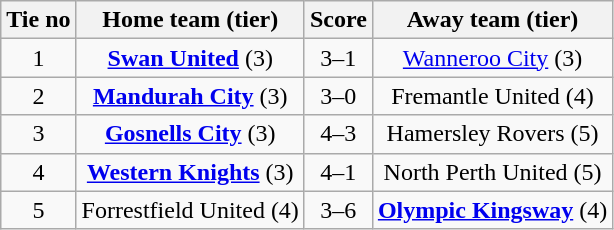<table class="wikitable" style="text-align:center">
<tr>
<th>Tie no</th>
<th>Home team (tier)</th>
<th>Score</th>
<th>Away team (tier)</th>
</tr>
<tr>
<td>1</td>
<td><strong><a href='#'>Swan United</a></strong> (3)</td>
<td>3–1</td>
<td><a href='#'>Wanneroo City</a> (3)</td>
</tr>
<tr>
<td>2</td>
<td><strong><a href='#'>Mandurah City</a></strong> (3)</td>
<td>3–0</td>
<td>Fremantle United (4)</td>
</tr>
<tr>
<td>3</td>
<td><strong><a href='#'>Gosnells City</a></strong> (3)</td>
<td>4–3 </td>
<td>Hamersley Rovers (5)</td>
</tr>
<tr>
<td>4</td>
<td><strong><a href='#'>Western Knights</a></strong> (3)</td>
<td>4–1</td>
<td>North Perth United (5)</td>
</tr>
<tr>
<td>5</td>
<td>Forrestfield United (4)</td>
<td>3–6</td>
<td><strong><a href='#'>Olympic Kingsway</a></strong> (4)</td>
</tr>
</table>
